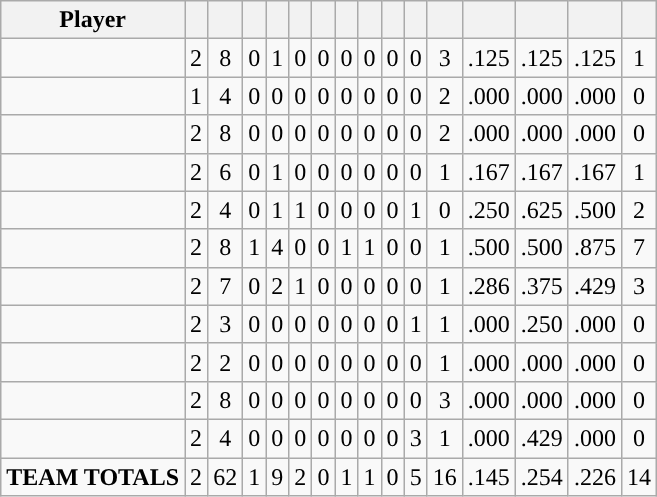<table class="wikitable sortable" style="text-align:center;">
<tr>
<th>Player</th>
<th></th>
<th></th>
<th></th>
<th></th>
<th></th>
<th></th>
<th></th>
<th></th>
<th></th>
<th></th>
<th></th>
<th></th>
<th></th>
<th></th>
<th></th>
</tr>
<tr>
<td align=left></td>
<td>2</td>
<td>8</td>
<td>0</td>
<td>1</td>
<td>0</td>
<td>0</td>
<td>0</td>
<td>0</td>
<td>0</td>
<td>0</td>
<td>3</td>
<td>.125</td>
<td>.125</td>
<td>.125</td>
<td>1</td>
</tr>
<tr>
<td align=left></td>
<td>1</td>
<td>4</td>
<td>0</td>
<td>0</td>
<td>0</td>
<td>0</td>
<td>0</td>
<td>0</td>
<td>0</td>
<td>0</td>
<td>2</td>
<td>.000</td>
<td>.000</td>
<td>.000</td>
<td>0</td>
</tr>
<tr>
<td align=left></td>
<td>2</td>
<td>8</td>
<td>0</td>
<td>0</td>
<td>0</td>
<td>0</td>
<td>0</td>
<td>0</td>
<td>0</td>
<td>0</td>
<td>2</td>
<td>.000</td>
<td>.000</td>
<td>.000</td>
<td>0</td>
</tr>
<tr>
<td align=left></td>
<td>2</td>
<td>6</td>
<td>0</td>
<td>1</td>
<td>0</td>
<td>0</td>
<td>0</td>
<td>0</td>
<td>0</td>
<td>0</td>
<td>1</td>
<td>.167</td>
<td>.167</td>
<td>.167</td>
<td>1</td>
</tr>
<tr>
<td align=left></td>
<td>2</td>
<td>4</td>
<td>0</td>
<td>1</td>
<td>1</td>
<td>0</td>
<td>0</td>
<td>0</td>
<td>0</td>
<td>1</td>
<td>0</td>
<td>.250</td>
<td>.625</td>
<td>.500</td>
<td>2</td>
</tr>
<tr>
<td align=left></td>
<td>2</td>
<td>8</td>
<td>1</td>
<td>4</td>
<td>0</td>
<td>0</td>
<td>1</td>
<td>1</td>
<td>0</td>
<td>0</td>
<td>1</td>
<td>.500</td>
<td>.500</td>
<td>.875</td>
<td>7</td>
</tr>
<tr>
<td align=left></td>
<td>2</td>
<td>7</td>
<td>0</td>
<td>2</td>
<td>1</td>
<td>0</td>
<td>0</td>
<td>0</td>
<td>0</td>
<td>0</td>
<td>1</td>
<td>.286</td>
<td>.375</td>
<td>.429</td>
<td>3</td>
</tr>
<tr>
<td align=left></td>
<td>2</td>
<td>3</td>
<td>0</td>
<td>0</td>
<td>0</td>
<td>0</td>
<td>0</td>
<td>0</td>
<td>0</td>
<td>1</td>
<td>1</td>
<td>.000</td>
<td>.250</td>
<td>.000</td>
<td>0</td>
</tr>
<tr>
<td align=left></td>
<td>2</td>
<td>2</td>
<td>0</td>
<td>0</td>
<td>0</td>
<td>0</td>
<td>0</td>
<td>0</td>
<td>0</td>
<td>0</td>
<td>1</td>
<td>.000</td>
<td>.000</td>
<td>.000</td>
<td>0</td>
</tr>
<tr>
<td align=left></td>
<td>2</td>
<td>8</td>
<td>0</td>
<td>0</td>
<td>0</td>
<td>0</td>
<td>0</td>
<td>0</td>
<td>0</td>
<td>0</td>
<td>3</td>
<td>.000</td>
<td>.000</td>
<td>.000</td>
<td>0</td>
</tr>
<tr>
<td align=left></td>
<td>2</td>
<td>4</td>
<td>0</td>
<td>0</td>
<td>0</td>
<td>0</td>
<td>0</td>
<td>0</td>
<td>0</td>
<td>3</td>
<td>1</td>
<td>.000</td>
<td>.429</td>
<td>.000</td>
<td>0</td>
</tr>
<tr class="sortbottom">
<td align="left"><strong>TEAM TOTALS</strong></td>
<td>2</td>
<td>62</td>
<td>1</td>
<td>9</td>
<td>2</td>
<td>0</td>
<td>1</td>
<td>1</td>
<td>0</td>
<td>5</td>
<td>16</td>
<td>.145</td>
<td>.254</td>
<td>.226</td>
<td>14</td>
</tr>
</table>
